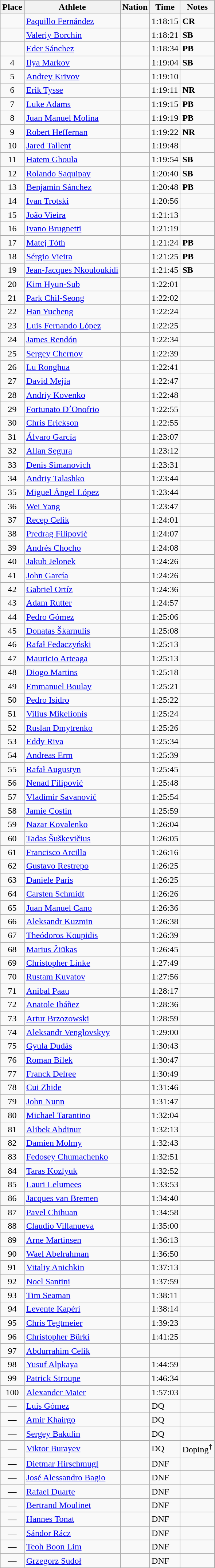<table class=wikitable>
<tr>
<th>Place</th>
<th>Athlete</th>
<th>Nation</th>
<th>Time</th>
<th>Notes</th>
</tr>
<tr>
<td align=center></td>
<td><a href='#'>Paquillo Fernández</a></td>
<td></td>
<td>1:18:15</td>
<td><strong>CR</strong></td>
</tr>
<tr>
<td align=center></td>
<td><a href='#'>Valeriy Borchin</a></td>
<td></td>
<td>1:18:21</td>
<td><strong>SB</strong></td>
</tr>
<tr>
<td align=center></td>
<td><a href='#'>Eder Sánchez</a></td>
<td></td>
<td>1:18:34</td>
<td><strong>PB</strong></td>
</tr>
<tr>
<td align=center>4</td>
<td><a href='#'>Ilya Markov</a></td>
<td></td>
<td>1:19:04</td>
<td><strong>SB</strong></td>
</tr>
<tr>
<td align=center>5</td>
<td><a href='#'>Andrey Krivov</a></td>
<td></td>
<td>1:19:10</td>
<td> </td>
</tr>
<tr>
<td align=center>6</td>
<td><a href='#'>Erik Tysse</a></td>
<td></td>
<td>1:19:11</td>
<td><strong>NR</strong></td>
</tr>
<tr>
<td align=center>7</td>
<td><a href='#'>Luke Adams</a></td>
<td></td>
<td>1:19:15</td>
<td><strong>PB</strong></td>
</tr>
<tr>
<td align=center>8</td>
<td><a href='#'>Juan Manuel Molina</a></td>
<td></td>
<td>1:19:19</td>
<td><strong>PB</strong></td>
</tr>
<tr>
<td align=center>9</td>
<td><a href='#'>Robert Heffernan</a></td>
<td></td>
<td>1:19:22</td>
<td><strong>NR</strong></td>
</tr>
<tr>
<td align=center>10</td>
<td><a href='#'>Jared Tallent</a></td>
<td></td>
<td>1:19:48</td>
<td> </td>
</tr>
<tr>
<td align=center>11</td>
<td><a href='#'>Hatem Ghoula</a></td>
<td></td>
<td>1:19:54</td>
<td><strong>SB</strong></td>
</tr>
<tr>
<td align=center>12</td>
<td><a href='#'>Rolando Saquipay</a></td>
<td></td>
<td>1:20:40</td>
<td><strong>SB</strong></td>
</tr>
<tr>
<td align=center>13</td>
<td><a href='#'>Benjamin Sánchez</a></td>
<td></td>
<td>1:20:48</td>
<td><strong>PB</strong></td>
</tr>
<tr>
<td align=center>14</td>
<td><a href='#'>Ivan Trotski</a></td>
<td></td>
<td>1:20:56</td>
<td> </td>
</tr>
<tr>
<td align=center>15</td>
<td><a href='#'>João Vieira</a></td>
<td></td>
<td>1:21:13</td>
<td> </td>
</tr>
<tr>
<td align=center>16</td>
<td><a href='#'>Ivano Brugnetti</a></td>
<td></td>
<td>1:21:19</td>
<td> </td>
</tr>
<tr>
<td align=center>17</td>
<td><a href='#'>Matej Tóth</a></td>
<td></td>
<td>1:21:24</td>
<td><strong>PB</strong></td>
</tr>
<tr>
<td align=center>18</td>
<td><a href='#'>Sérgio Vieira</a></td>
<td></td>
<td>1:21:25</td>
<td><strong>PB</strong></td>
</tr>
<tr>
<td align=center>19</td>
<td><a href='#'>Jean-Jacques Nkouloukidi</a></td>
<td></td>
<td>1:21:45</td>
<td><strong>SB</strong></td>
</tr>
<tr>
<td align=center>20</td>
<td><a href='#'>Kim Hyun-Sub</a></td>
<td></td>
<td>1:22:01</td>
<td> </td>
</tr>
<tr>
<td align=center>21</td>
<td><a href='#'>Park Chil-Seong</a></td>
<td></td>
<td>1:22:02</td>
<td></td>
</tr>
<tr>
<td align=center>22</td>
<td><a href='#'>Han Yucheng</a></td>
<td></td>
<td>1:22:24</td>
<td></td>
</tr>
<tr>
<td align=center>23</td>
<td><a href='#'>Luis Fernando López</a></td>
<td></td>
<td>1:22:25</td>
<td></td>
</tr>
<tr>
<td align=center>24</td>
<td><a href='#'>James Rendón</a></td>
<td></td>
<td>1:22:34</td>
<td></td>
</tr>
<tr>
<td align=center>25</td>
<td><a href='#'>Sergey Chernov</a></td>
<td></td>
<td>1:22:39</td>
<td></td>
</tr>
<tr>
<td align=center>26</td>
<td><a href='#'>Lu Ronghua</a></td>
<td></td>
<td>1:22:41</td>
<td></td>
</tr>
<tr>
<td align=center>27</td>
<td><a href='#'>David Mejía</a></td>
<td></td>
<td>1:22:47</td>
<td></td>
</tr>
<tr>
<td align=center>28</td>
<td><a href='#'>Andriy Kovenko</a></td>
<td></td>
<td>1:22:48</td>
<td></td>
</tr>
<tr>
<td align=center>29</td>
<td><a href='#'>Fortunato DʼOnofrio</a></td>
<td></td>
<td>1:22:55</td>
<td></td>
</tr>
<tr>
<td align=center>30</td>
<td><a href='#'>Chris Erickson</a></td>
<td></td>
<td>1:22:55</td>
<td></td>
</tr>
<tr>
<td align=center>31</td>
<td><a href='#'>Álvaro García</a></td>
<td></td>
<td>1:23:07</td>
<td></td>
</tr>
<tr>
<td align=center>32</td>
<td><a href='#'>Allan Segura</a></td>
<td></td>
<td>1:23:12</td>
<td></td>
</tr>
<tr>
<td align=center>33</td>
<td><a href='#'>Denis Simanovich</a></td>
<td></td>
<td>1:23:31</td>
<td></td>
</tr>
<tr>
<td align=center>34</td>
<td><a href='#'>Andriy Talashko</a></td>
<td></td>
<td>1:23:44</td>
<td></td>
</tr>
<tr>
<td align=center>35</td>
<td><a href='#'>Miguel Ángel López</a></td>
<td></td>
<td>1:23:44</td>
<td></td>
</tr>
<tr>
<td align=center>36</td>
<td><a href='#'>Wei Yang</a></td>
<td></td>
<td>1:23:47</td>
<td></td>
</tr>
<tr>
<td align=center>37</td>
<td><a href='#'>Recep Celik</a></td>
<td></td>
<td>1:24:01</td>
<td></td>
</tr>
<tr>
<td align=center>38</td>
<td><a href='#'>Predrag Filipović</a></td>
<td></td>
<td>1:24:07</td>
<td></td>
</tr>
<tr>
<td align=center>39</td>
<td><a href='#'>Andrés Chocho</a></td>
<td></td>
<td>1:24:08</td>
<td></td>
</tr>
<tr>
<td align=center>40</td>
<td><a href='#'>Jakub Jelonek</a></td>
<td></td>
<td>1:24:26</td>
<td></td>
</tr>
<tr>
<td align=center>41</td>
<td><a href='#'>John García</a></td>
<td></td>
<td>1:24:26</td>
<td></td>
</tr>
<tr>
<td align=center>42</td>
<td><a href='#'>Gabriel Ortíz</a></td>
<td></td>
<td>1:24:36</td>
<td></td>
</tr>
<tr>
<td align=center>43</td>
<td><a href='#'>Adam Rutter</a></td>
<td></td>
<td>1:24:57</td>
<td></td>
</tr>
<tr>
<td align=center>44</td>
<td><a href='#'>Pedro Gómez</a></td>
<td></td>
<td>1:25:06</td>
<td></td>
</tr>
<tr>
<td align=center>45</td>
<td><a href='#'>Donatas Škarnulis</a></td>
<td></td>
<td>1:25:08</td>
<td></td>
</tr>
<tr>
<td align=center>46</td>
<td><a href='#'>Rafał Fedaczyński</a></td>
<td></td>
<td>1:25:13</td>
<td></td>
</tr>
<tr>
<td align=center>47</td>
<td><a href='#'>Mauricio Arteaga</a></td>
<td></td>
<td>1:25:13</td>
<td></td>
</tr>
<tr>
<td align=center>48</td>
<td><a href='#'>Diogo Martins</a></td>
<td></td>
<td>1:25:18</td>
<td></td>
</tr>
<tr>
<td align=center>49</td>
<td><a href='#'>Emmanuel Boulay</a></td>
<td></td>
<td>1:25:21</td>
<td></td>
</tr>
<tr>
<td align=center>50</td>
<td><a href='#'>Pedro Isidro</a></td>
<td></td>
<td>1:25:22</td>
<td></td>
</tr>
<tr>
<td align=center>51</td>
<td><a href='#'>Vilius Mikelionis</a></td>
<td></td>
<td>1:25:24</td>
<td></td>
</tr>
<tr>
<td align=center>52</td>
<td><a href='#'>Ruslan Dmytrenko</a></td>
<td></td>
<td>1:25:26</td>
<td></td>
</tr>
<tr>
<td align=center>53</td>
<td><a href='#'>Eddy Riva</a></td>
<td></td>
<td>1:25:34</td>
<td></td>
</tr>
<tr>
<td align=center>54</td>
<td><a href='#'>Andreas Erm</a></td>
<td></td>
<td>1:25:39</td>
<td></td>
</tr>
<tr>
<td align=center>55</td>
<td><a href='#'>Rafał Augustyn</a></td>
<td></td>
<td>1:25:45</td>
<td></td>
</tr>
<tr>
<td align=center>56</td>
<td><a href='#'>Nenad Filipović</a></td>
<td></td>
<td>1:25:48</td>
<td></td>
</tr>
<tr>
<td align=center>57</td>
<td><a href='#'>Vladimir Savanović</a></td>
<td></td>
<td>1:25:54</td>
<td></td>
</tr>
<tr>
<td align=center>58</td>
<td><a href='#'>Jamie Costin</a></td>
<td></td>
<td>1:25:59</td>
<td></td>
</tr>
<tr>
<td align=center>59</td>
<td><a href='#'>Nazar Kovalenko</a></td>
<td></td>
<td>1:26:04</td>
<td></td>
</tr>
<tr>
<td align=center>60</td>
<td><a href='#'>Tadas Šuškevičius</a></td>
<td></td>
<td>1:26:05</td>
<td></td>
</tr>
<tr>
<td align=center>61</td>
<td><a href='#'>Francisco Arcilla</a></td>
<td></td>
<td>1:26:16</td>
<td></td>
</tr>
<tr>
<td align=center>62</td>
<td><a href='#'>Gustavo Restrepo</a></td>
<td></td>
<td>1:26:25</td>
<td></td>
</tr>
<tr>
<td align=center>63</td>
<td><a href='#'>Daniele Paris</a></td>
<td></td>
<td>1:26:25</td>
<td></td>
</tr>
<tr>
<td align=center>64</td>
<td><a href='#'>Carsten Schmidt</a></td>
<td></td>
<td>1:26:26</td>
<td></td>
</tr>
<tr>
<td align=center>65</td>
<td><a href='#'>Juan Manuel Cano</a></td>
<td></td>
<td>1:26:36</td>
<td></td>
</tr>
<tr>
<td align=center>66</td>
<td><a href='#'>Aleksandr Kuzmin</a></td>
<td></td>
<td>1:26:38</td>
<td></td>
</tr>
<tr>
<td align=center>67</td>
<td><a href='#'>Theódoros Koupidis</a></td>
<td></td>
<td>1:26:39</td>
<td></td>
</tr>
<tr>
<td align=center>68</td>
<td><a href='#'>Marius Žiūkas</a></td>
<td></td>
<td>1:26:45</td>
<td></td>
</tr>
<tr>
<td align=center>69</td>
<td><a href='#'>Christopher Linke</a></td>
<td></td>
<td>1:27:49</td>
<td></td>
</tr>
<tr>
<td align=center>70</td>
<td><a href='#'>Rustam Kuvatov</a></td>
<td></td>
<td>1:27:56</td>
<td></td>
</tr>
<tr>
<td align=center>71</td>
<td><a href='#'>Anibal Paau</a></td>
<td></td>
<td>1:28:17</td>
<td></td>
</tr>
<tr>
<td align=center>72</td>
<td><a href='#'>Anatole Ibáñez</a></td>
<td></td>
<td>1:28:36</td>
<td></td>
</tr>
<tr>
<td align=center>73</td>
<td><a href='#'>Artur Brzozowski</a></td>
<td></td>
<td>1:28:59</td>
<td></td>
</tr>
<tr>
<td align=center>74</td>
<td><a href='#'>Aleksandr Venglovskyy</a></td>
<td></td>
<td>1:29:00</td>
<td></td>
</tr>
<tr>
<td align=center>75</td>
<td><a href='#'>Gyula Dudás</a></td>
<td></td>
<td>1:30:43</td>
<td></td>
</tr>
<tr>
<td align=center>76</td>
<td><a href='#'>Roman Bílek</a></td>
<td></td>
<td>1:30:47</td>
<td></td>
</tr>
<tr>
<td align=center>77</td>
<td><a href='#'>Franck Delree</a></td>
<td></td>
<td>1:30:49</td>
<td></td>
</tr>
<tr>
<td align=center>78</td>
<td><a href='#'>Cui Zhide</a></td>
<td></td>
<td>1:31:46</td>
<td></td>
</tr>
<tr>
<td align=center>79</td>
<td><a href='#'>John Nunn</a></td>
<td></td>
<td>1:31:47</td>
<td></td>
</tr>
<tr>
<td align=center>80</td>
<td><a href='#'>Michael Tarantino</a></td>
<td></td>
<td>1:32:04</td>
<td></td>
</tr>
<tr>
<td align=center>81</td>
<td><a href='#'>Alibek Abdinur</a></td>
<td></td>
<td>1:32:13</td>
<td></td>
</tr>
<tr>
<td align=center>82</td>
<td><a href='#'>Damien Molmy</a></td>
<td></td>
<td>1:32:43</td>
<td></td>
</tr>
<tr>
<td align=center>83</td>
<td><a href='#'>Fedosey Chumachenko</a></td>
<td></td>
<td>1:32:51</td>
<td></td>
</tr>
<tr>
<td align=center>84</td>
<td><a href='#'>Taras Kozlyuk</a></td>
<td></td>
<td>1:32:52</td>
<td></td>
</tr>
<tr>
<td align=center>85</td>
<td><a href='#'>Lauri Lelumees</a></td>
<td></td>
<td>1:33:53</td>
<td></td>
</tr>
<tr>
<td align=center>86</td>
<td><a href='#'>Jacques van Bremen</a></td>
<td></td>
<td>1:34:40</td>
<td></td>
</tr>
<tr>
<td align=center>87</td>
<td><a href='#'>Pavel Chihuan</a></td>
<td></td>
<td>1:34:58</td>
<td></td>
</tr>
<tr>
<td align=center>88</td>
<td><a href='#'>Claudio Villanueva</a></td>
<td></td>
<td>1:35:00</td>
<td></td>
</tr>
<tr>
<td align=center>89</td>
<td><a href='#'>Arne Martinsen</a></td>
<td></td>
<td>1:36:13</td>
<td></td>
</tr>
<tr>
<td align=center>90</td>
<td><a href='#'>Wael Abelrahman</a></td>
<td></td>
<td>1:36:50</td>
<td></td>
</tr>
<tr>
<td align=center>91</td>
<td><a href='#'>Vitaliy Anichkin</a></td>
<td></td>
<td>1:37:13</td>
<td></td>
</tr>
<tr>
<td align=center>92</td>
<td><a href='#'>Noel Santini</a></td>
<td></td>
<td>1:37:59</td>
<td></td>
</tr>
<tr>
<td align=center>93</td>
<td><a href='#'>Tim Seaman</a></td>
<td></td>
<td>1:38:11</td>
<td></td>
</tr>
<tr>
<td align=center>94</td>
<td><a href='#'>Levente Kapéri</a></td>
<td></td>
<td>1:38:14</td>
<td></td>
</tr>
<tr>
<td align=center>95</td>
<td><a href='#'>Chris Tegtmeier</a></td>
<td></td>
<td>1:39:23</td>
<td></td>
</tr>
<tr>
<td align=center>96</td>
<td><a href='#'>Christopher Bürki</a></td>
<td></td>
<td>1:41:25</td>
<td></td>
</tr>
<tr>
<td align=center>97</td>
<td><a href='#'>Abdurrahim Celik</a></td>
<td></td>
<td></td>
<td></td>
</tr>
<tr>
<td align=center>98</td>
<td><a href='#'>Yusuf Alpkaya</a></td>
<td></td>
<td>1:44:59</td>
<td></td>
</tr>
<tr>
<td align=center>99</td>
<td><a href='#'>Patrick Stroupe</a></td>
<td></td>
<td>1:46:34</td>
<td></td>
</tr>
<tr>
<td align=center>100</td>
<td><a href='#'>Alexander Maier</a></td>
<td></td>
<td>1:57:03</td>
<td></td>
</tr>
<tr>
<td align=center>—</td>
<td><a href='#'>Luis Gómez</a></td>
<td></td>
<td>DQ</td>
<td></td>
</tr>
<tr>
<td align=center>—</td>
<td><a href='#'>Amir Khairgo</a></td>
<td></td>
<td>DQ</td>
<td></td>
</tr>
<tr>
<td align=center>—</td>
<td><a href='#'>Sergey Bakulin</a></td>
<td></td>
<td>DQ</td>
<td></td>
</tr>
<tr>
<td align=center>—</td>
<td><a href='#'>Viktor Burayev</a></td>
<td></td>
<td>DQ</td>
<td>Doping<sup>†</sup></td>
</tr>
<tr>
<td align=center>—</td>
<td><a href='#'>Dietmar Hirschmugl</a></td>
<td></td>
<td>DNF</td>
<td></td>
</tr>
<tr>
<td align=center>—</td>
<td><a href='#'>José Alessandro Bagio</a></td>
<td></td>
<td>DNF</td>
<td></td>
</tr>
<tr>
<td align=center>—</td>
<td><a href='#'>Rafael Duarte</a></td>
<td></td>
<td>DNF</td>
<td></td>
</tr>
<tr>
<td align=center>—</td>
<td><a href='#'>Bertrand Moulinet</a></td>
<td></td>
<td>DNF</td>
<td></td>
</tr>
<tr>
<td align=center>—</td>
<td><a href='#'>Hannes Tonat</a></td>
<td></td>
<td>DNF</td>
<td></td>
</tr>
<tr>
<td align=center>—</td>
<td><a href='#'>Sándor Rácz</a></td>
<td></td>
<td>DNF</td>
<td></td>
</tr>
<tr>
<td align=center>—</td>
<td><a href='#'>Teoh Boon Lim</a></td>
<td></td>
<td>DNF</td>
<td></td>
</tr>
<tr>
<td align=center>—</td>
<td><a href='#'>Grzegorz Sudoł</a></td>
<td></td>
<td>DNF</td>
<td></td>
</tr>
</table>
